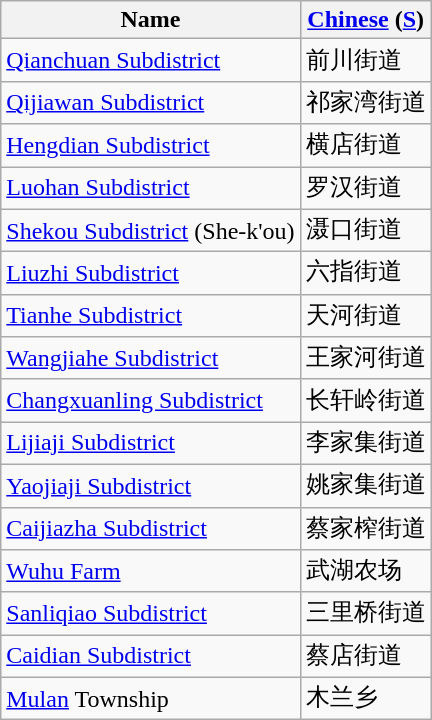<table class="wikitable">
<tr>
<th>Name</th>
<th><a href='#'>Chinese</a> (<a href='#'>S</a>)</th>
</tr>
<tr>
<td><a href='#'>Qianchuan Subdistrict</a></td>
<td>前川街道</td>
</tr>
<tr>
<td><a href='#'>Qijiawan Subdistrict</a></td>
<td>祁家湾街道</td>
</tr>
<tr>
<td><a href='#'>Hengdian Subdistrict</a></td>
<td>横店街道</td>
</tr>
<tr>
<td><a href='#'>Luohan Subdistrict</a></td>
<td>罗汉街道</td>
</tr>
<tr>
<td><a href='#'>Shekou Subdistrict</a> (She-k'ou)</td>
<td>滠口街道</td>
</tr>
<tr>
<td><a href='#'>Liuzhi Subdistrict</a></td>
<td>六指街道</td>
</tr>
<tr>
<td><a href='#'>Tianhe Subdistrict</a></td>
<td>天河街道</td>
</tr>
<tr>
<td><a href='#'>Wangjiahe Subdistrict</a></td>
<td>王家河街道</td>
</tr>
<tr>
<td><a href='#'>Changxuanling Subdistrict</a></td>
<td>长轩岭街道</td>
</tr>
<tr>
<td><a href='#'>Lijiaji Subdistrict</a></td>
<td>李家集街道</td>
</tr>
<tr>
<td><a href='#'>Yaojiaji Subdistrict</a></td>
<td>姚家集街道</td>
</tr>
<tr>
<td><a href='#'>Caijiazha Subdistrict</a></td>
<td>蔡家榨街道</td>
</tr>
<tr>
<td><a href='#'>Wuhu Farm</a></td>
<td>武湖农场</td>
</tr>
<tr>
<td><a href='#'>Sanliqiao Subdistrict</a></td>
<td>三里桥街道</td>
</tr>
<tr>
<td><a href='#'>Caidian Subdistrict</a></td>
<td>蔡店街道</td>
</tr>
<tr>
<td><a href='#'>Mulan</a> Township</td>
<td>木兰乡</td>
</tr>
</table>
